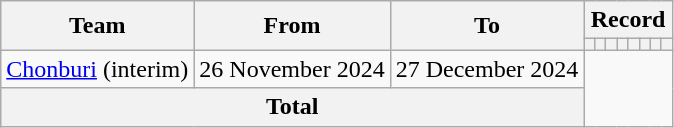<table class="wikitable" style="text-align: center;">
<tr>
<th rowspan="2">Team</th>
<th rowspan="2">From</th>
<th rowspan="2">To</th>
<th colspan="8">Record</th>
</tr>
<tr>
<th></th>
<th></th>
<th></th>
<th></th>
<th></th>
<th></th>
<th></th>
<th></th>
</tr>
<tr>
<td><a href='#'>Chonburi</a> (interim)</td>
<td>26 November 2024</td>
<td>27 December 2024<br></td>
</tr>
<tr>
<th colspan="3">Total<br></th>
</tr>
</table>
